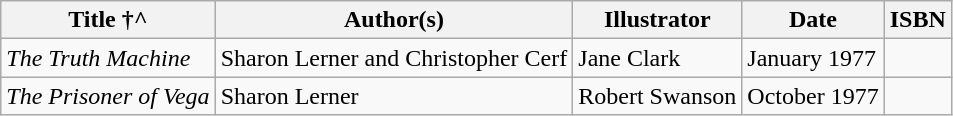<table class="wikitable">
<tr>
<th>Title †^</th>
<th>Author(s)</th>
<th>Illustrator</th>
<th>Date</th>
<th>ISBN</th>
</tr>
<tr>
<td><em>The Truth Machine</em></td>
<td>Sharon Lerner and Christopher Cerf</td>
<td>Jane Clark</td>
<td>January 1977</td>
<td></td>
</tr>
<tr>
<td><em>The Prisoner of Vega</em></td>
<td>Sharon Lerner</td>
<td>Robert Swanson</td>
<td>October 1977</td>
<td></td>
</tr>
</table>
